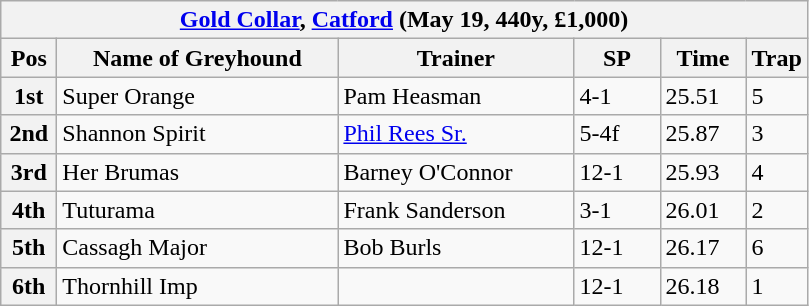<table class="wikitable">
<tr>
<th colspan="6"><a href='#'>Gold Collar</a>, <a href='#'>Catford</a> (May 19, 440y, £1,000)</th>
</tr>
<tr>
<th width=30>Pos</th>
<th width=180>Name of Greyhound</th>
<th width=150>Trainer</th>
<th width=50>SP</th>
<th width=50>Time</th>
<th width=30>Trap</th>
</tr>
<tr>
<th>1st</th>
<td>Super Orange</td>
<td>Pam Heasman</td>
<td>4-1</td>
<td>25.51</td>
<td>5</td>
</tr>
<tr>
<th>2nd</th>
<td>Shannon Spirit</td>
<td><a href='#'>Phil Rees Sr.</a></td>
<td>5-4f</td>
<td>25.87</td>
<td>3</td>
</tr>
<tr>
<th>3rd</th>
<td>Her Brumas</td>
<td>Barney O'Connor</td>
<td>12-1</td>
<td>25.93</td>
<td>4</td>
</tr>
<tr>
<th>4th</th>
<td>Tuturama</td>
<td>Frank Sanderson</td>
<td>3-1</td>
<td>26.01</td>
<td>2</td>
</tr>
<tr>
<th>5th</th>
<td>Cassagh Major</td>
<td>Bob Burls</td>
<td>12-1</td>
<td>26.17</td>
<td>6</td>
</tr>
<tr>
<th>6th</th>
<td>Thornhill Imp</td>
<td></td>
<td>12-1</td>
<td>26.18</td>
<td>1</td>
</tr>
</table>
